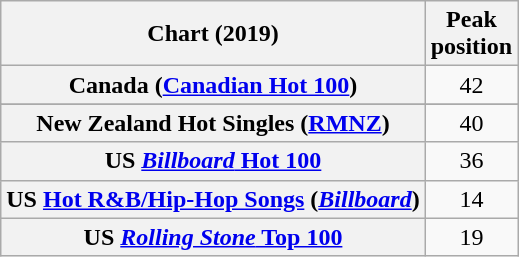<table class="wikitable sortable plainrowheaders" style="text-align:center">
<tr>
<th scope="col">Chart (2019)</th>
<th scope="col">Peak<br>position</th>
</tr>
<tr>
<th scope="row">Canada (<a href='#'>Canadian Hot 100</a>)</th>
<td>42</td>
</tr>
<tr>
</tr>
<tr>
<th scope="row">New Zealand Hot Singles (<a href='#'>RMNZ</a>)<br></th>
<td>40</td>
</tr>
<tr>
<th scope="row">US <a href='#'><em>Billboard</em> Hot 100</a></th>
<td>36</td>
</tr>
<tr>
<th scope="row">US <a href='#'>Hot R&B/Hip-Hop Songs</a> (<em><a href='#'>Billboard</a></em>)</th>
<td>14</td>
</tr>
<tr>
<th scope="row">US <a href='#'><em>Rolling Stone</em> Top 100</a></th>
<td>19</td>
</tr>
</table>
